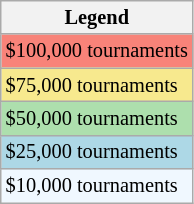<table class="wikitable" style="font-size:85%">
<tr>
<th>Legend</th>
</tr>
<tr style="background:#f88379;">
<td>$100,000 tournaments</td>
</tr>
<tr style="background:#f7e98e;">
<td>$75,000 tournaments</td>
</tr>
<tr style="background:#addfad;">
<td>$50,000 tournaments</td>
</tr>
<tr style="background:lightblue;">
<td>$25,000 tournaments</td>
</tr>
<tr style="background:#f0f8ff;">
<td>$10,000 tournaments</td>
</tr>
</table>
